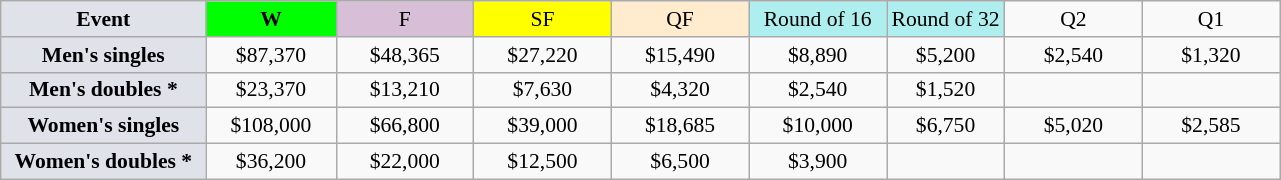<table class=wikitable style=font-size:90%;text-align:center>
<tr>
<td style="width:130px; background:#dfe2e9;"><strong>Event</strong></td>
<td style="width:80px; background:lime;"><strong>W</strong></td>
<td style="width:85px; background:thistle;">F</td>
<td style="width:85px; background:#ff0;">SF</td>
<td style="width:85px; background:#ffebcd;">QF</td>
<td style="width:85px; background:#afeeee;">Round of 16</td>
<td style="background:#afeeee;">Round of 32</td>
<td width=85>Q2</td>
<td width=85>Q1</td>
</tr>
<tr>
<td style="background:#dfe2e9;"><strong>Men's singles</strong></td>
<td>$87,370</td>
<td>$48,365</td>
<td>$27,220</td>
<td>$15,490</td>
<td>$8,890</td>
<td>$5,200</td>
<td>$2,540</td>
<td>$1,320</td>
</tr>
<tr>
<td style="background:#dfe2e9;"><strong>Men's doubles *</strong></td>
<td>$23,370</td>
<td>$13,210</td>
<td>$7,630</td>
<td>$4,320</td>
<td>$2,540</td>
<td>$1,520</td>
<td></td>
<td></td>
</tr>
<tr>
<td style="background:#dfe2e9;"><strong>Women's singles</strong></td>
<td>$108,000</td>
<td>$66,800</td>
<td>$39,000</td>
<td>$18,685</td>
<td>$10,000</td>
<td>$6,750</td>
<td>$5,020</td>
<td>$2,585</td>
</tr>
<tr>
<td style="background:#dfe2e9;"><strong>Women's doubles *</strong></td>
<td>$36,200</td>
<td>$22,000</td>
<td>$12,500</td>
<td>$6,500</td>
<td>$3,900</td>
<td></td>
<td></td>
<td></td>
</tr>
</table>
